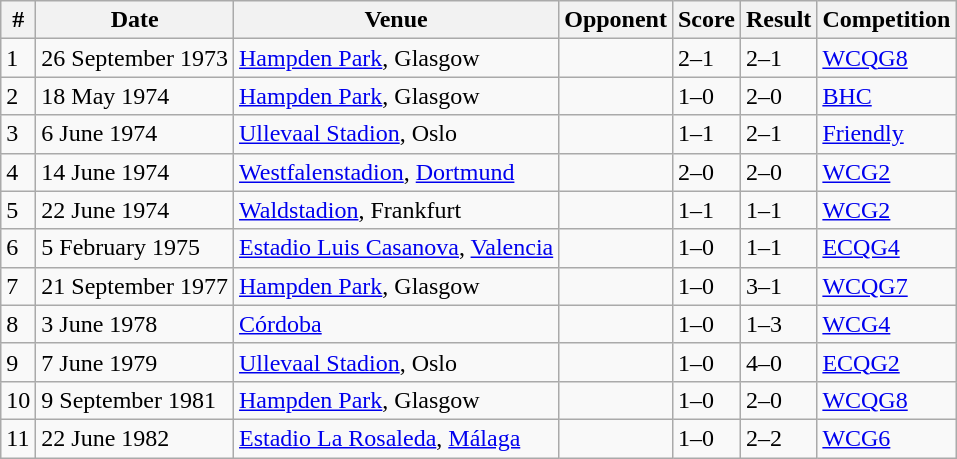<table class="wikitable">
<tr>
<th>#</th>
<th>Date</th>
<th>Venue</th>
<th>Opponent</th>
<th>Score</th>
<th>Result</th>
<th>Competition</th>
</tr>
<tr>
<td>1</td>
<td>26 September 1973</td>
<td><a href='#'>Hampden Park</a>, Glasgow</td>
<td></td>
<td>2–1</td>
<td>2–1</td>
<td><a href='#'>WCQG8</a></td>
</tr>
<tr>
<td>2</td>
<td>18 May 1974</td>
<td><a href='#'>Hampden Park</a>, Glasgow</td>
<td></td>
<td>1–0</td>
<td>2–0</td>
<td><a href='#'>BHC</a></td>
</tr>
<tr>
<td>3</td>
<td>6 June 1974</td>
<td><a href='#'>Ullevaal Stadion</a>, Oslo</td>
<td></td>
<td>1–1</td>
<td>2–1</td>
<td><a href='#'>Friendly</a></td>
</tr>
<tr>
<td>4</td>
<td>14 June 1974</td>
<td><a href='#'>Westfalenstadion</a>, <a href='#'>Dortmund</a></td>
<td></td>
<td>2–0</td>
<td>2–0</td>
<td><a href='#'>WCG2</a></td>
</tr>
<tr>
<td>5</td>
<td>22 June 1974</td>
<td><a href='#'>Waldstadion</a>, Frankfurt</td>
<td></td>
<td>1–1</td>
<td>1–1</td>
<td><a href='#'>WCG2</a></td>
</tr>
<tr>
<td>6</td>
<td>5 February 1975</td>
<td><a href='#'>Estadio Luis Casanova</a>, <a href='#'>Valencia</a></td>
<td></td>
<td>1–0</td>
<td>1–1</td>
<td><a href='#'>ECQG4</a></td>
</tr>
<tr>
<td>7</td>
<td>21 September 1977</td>
<td><a href='#'>Hampden Park</a>, Glasgow</td>
<td></td>
<td>1–0</td>
<td>3–1</td>
<td><a href='#'>WCQG7</a></td>
</tr>
<tr>
<td>8</td>
<td>3 June 1978</td>
<td><a href='#'>Córdoba</a></td>
<td></td>
<td>1–0</td>
<td>1–3</td>
<td><a href='#'>WCG4</a></td>
</tr>
<tr>
<td>9</td>
<td>7 June 1979</td>
<td><a href='#'>Ullevaal Stadion</a>, Oslo</td>
<td></td>
<td>1–0</td>
<td>4–0</td>
<td><a href='#'>ECQG2</a></td>
</tr>
<tr>
<td>10</td>
<td>9 September 1981</td>
<td><a href='#'>Hampden Park</a>, Glasgow</td>
<td></td>
<td>1–0</td>
<td>2–0</td>
<td><a href='#'>WCQG8</a></td>
</tr>
<tr>
<td>11</td>
<td>22 June 1982</td>
<td><a href='#'>Estadio La Rosaleda</a>, <a href='#'>Málaga</a></td>
<td></td>
<td>1–0</td>
<td>2–2</td>
<td><a href='#'>WCG6</a></td>
</tr>
</table>
